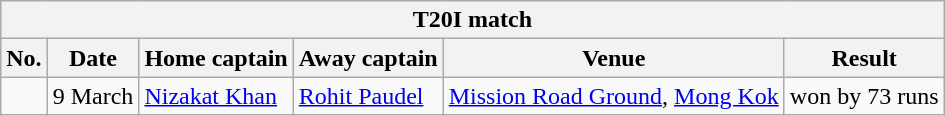<table class="wikitable">
<tr>
<th colspan="6">T20I match</th>
</tr>
<tr>
<th>No.</th>
<th>Date</th>
<th>Home captain</th>
<th>Away captain</th>
<th>Venue</th>
<th>Result</th>
</tr>
<tr>
<td></td>
<td>9 March</td>
<td><a href='#'>Nizakat Khan</a></td>
<td><a href='#'>Rohit Paudel</a></td>
<td><a href='#'>Mission Road Ground</a>, <a href='#'>Mong Kok</a></td>
<td> won by 73 runs</td>
</tr>
</table>
